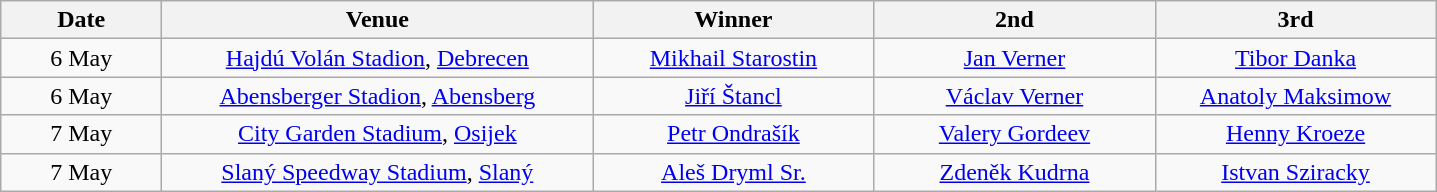<table class="wikitable" style="text-align:center">
<tr>
<th width=100>Date</th>
<th width=280>Venue</th>
<th width=180>Winner</th>
<th width=180>2nd</th>
<th width=180>3rd</th>
</tr>
<tr>
<td align=center>6 May</td>
<td> <a href='#'>Hajdú Volán Stadion</a>, <a href='#'>Debrecen</a></td>
<td> <a href='#'>Mikhail Starostin</a></td>
<td> <a href='#'>Jan Verner</a></td>
<td> <a href='#'>Tibor Danka</a></td>
</tr>
<tr>
<td align=center>6 May</td>
<td> <a href='#'>Abensberger Stadion</a>, <a href='#'>Abensberg</a></td>
<td> <a href='#'>Jiří Štancl</a></td>
<td> <a href='#'>Václav Verner</a></td>
<td> <a href='#'>Anatoly Maksimow</a></td>
</tr>
<tr>
<td align=center>7 May</td>
<td> <a href='#'>City Garden Stadium</a>, <a href='#'>Osijek</a></td>
<td> <a href='#'>Petr Ondrašík</a></td>
<td> <a href='#'>Valery Gordeev</a></td>
<td> <a href='#'>Henny Kroeze</a></td>
</tr>
<tr>
<td align=center>7 May</td>
<td> <a href='#'>Slaný Speedway Stadium</a>, <a href='#'>Slaný</a></td>
<td> <a href='#'>Aleš Dryml Sr.</a></td>
<td> <a href='#'>Zdeněk Kudrna</a></td>
<td> <a href='#'>Istvan Sziracky</a></td>
</tr>
</table>
